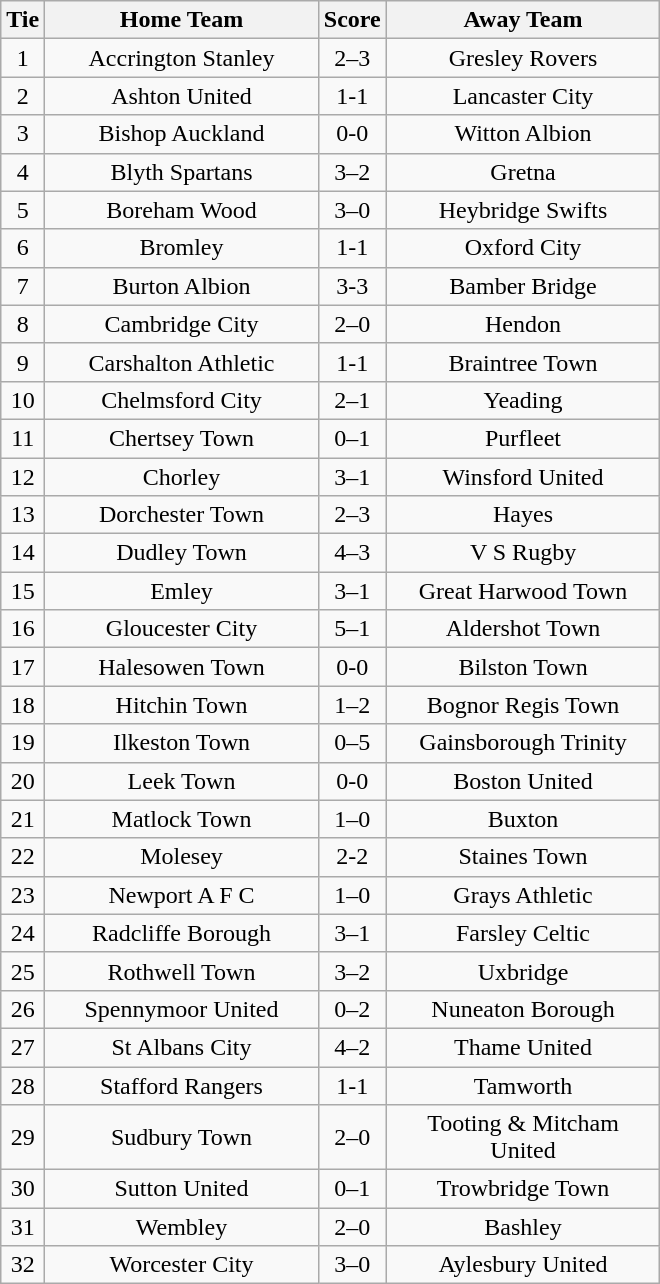<table class="wikitable" style="text-align:center;">
<tr>
<th width=20>Tie</th>
<th width=175>Home Team</th>
<th width=20>Score</th>
<th width=175>Away Team</th>
</tr>
<tr>
<td>1</td>
<td>Accrington Stanley</td>
<td>2–3</td>
<td>Gresley Rovers</td>
</tr>
<tr>
<td>2</td>
<td>Ashton United</td>
<td>1-1</td>
<td>Lancaster City</td>
</tr>
<tr>
<td>3</td>
<td>Bishop Auckland</td>
<td>0-0</td>
<td>Witton Albion</td>
</tr>
<tr>
<td>4</td>
<td>Blyth Spartans</td>
<td>3–2</td>
<td>Gretna</td>
</tr>
<tr>
<td>5</td>
<td>Boreham Wood</td>
<td>3–0</td>
<td>Heybridge Swifts</td>
</tr>
<tr>
<td>6</td>
<td>Bromley</td>
<td>1-1</td>
<td>Oxford City</td>
</tr>
<tr>
<td>7</td>
<td>Burton Albion</td>
<td>3-3</td>
<td>Bamber Bridge</td>
</tr>
<tr>
<td>8</td>
<td>Cambridge City</td>
<td>2–0</td>
<td>Hendon</td>
</tr>
<tr>
<td>9</td>
<td>Carshalton Athletic</td>
<td>1-1</td>
<td>Braintree Town</td>
</tr>
<tr>
<td>10</td>
<td>Chelmsford City</td>
<td>2–1</td>
<td>Yeading</td>
</tr>
<tr>
<td>11</td>
<td>Chertsey Town</td>
<td>0–1</td>
<td>Purfleet</td>
</tr>
<tr>
<td>12</td>
<td>Chorley</td>
<td>3–1</td>
<td>Winsford United</td>
</tr>
<tr>
<td>13</td>
<td>Dorchester Town</td>
<td>2–3</td>
<td>Hayes</td>
</tr>
<tr>
<td>14</td>
<td>Dudley Town</td>
<td>4–3</td>
<td>V S Rugby</td>
</tr>
<tr>
<td>15</td>
<td>Emley</td>
<td>3–1</td>
<td>Great Harwood Town</td>
</tr>
<tr>
<td>16</td>
<td>Gloucester City</td>
<td>5–1</td>
<td>Aldershot Town</td>
</tr>
<tr>
<td>17</td>
<td>Halesowen Town</td>
<td>0-0</td>
<td>Bilston Town</td>
</tr>
<tr>
<td>18</td>
<td>Hitchin Town</td>
<td>1–2</td>
<td>Bognor Regis Town</td>
</tr>
<tr>
<td>19</td>
<td>Ilkeston Town</td>
<td>0–5</td>
<td>Gainsborough Trinity</td>
</tr>
<tr>
<td>20</td>
<td>Leek Town</td>
<td>0-0</td>
<td>Boston United</td>
</tr>
<tr>
<td>21</td>
<td>Matlock Town</td>
<td>1–0</td>
<td>Buxton</td>
</tr>
<tr>
<td>22</td>
<td>Molesey</td>
<td>2-2</td>
<td>Staines Town</td>
</tr>
<tr>
<td>23</td>
<td>Newport A F C</td>
<td>1–0</td>
<td>Grays Athletic</td>
</tr>
<tr>
<td>24</td>
<td>Radcliffe Borough</td>
<td>3–1</td>
<td>Farsley Celtic</td>
</tr>
<tr>
<td>25</td>
<td>Rothwell Town</td>
<td>3–2</td>
<td>Uxbridge</td>
</tr>
<tr>
<td>26</td>
<td>Spennymoor United</td>
<td>0–2</td>
<td>Nuneaton Borough</td>
</tr>
<tr>
<td>27</td>
<td>St Albans City</td>
<td>4–2</td>
<td>Thame United</td>
</tr>
<tr>
<td>28</td>
<td>Stafford Rangers</td>
<td>1-1</td>
<td>Tamworth</td>
</tr>
<tr>
<td>29</td>
<td>Sudbury Town</td>
<td>2–0</td>
<td>Tooting & Mitcham United</td>
</tr>
<tr>
<td>30</td>
<td>Sutton United</td>
<td>0–1</td>
<td>Trowbridge Town</td>
</tr>
<tr>
<td>31</td>
<td>Wembley</td>
<td>2–0</td>
<td>Bashley</td>
</tr>
<tr>
<td>32</td>
<td>Worcester City</td>
<td>3–0</td>
<td>Aylesbury United</td>
</tr>
</table>
